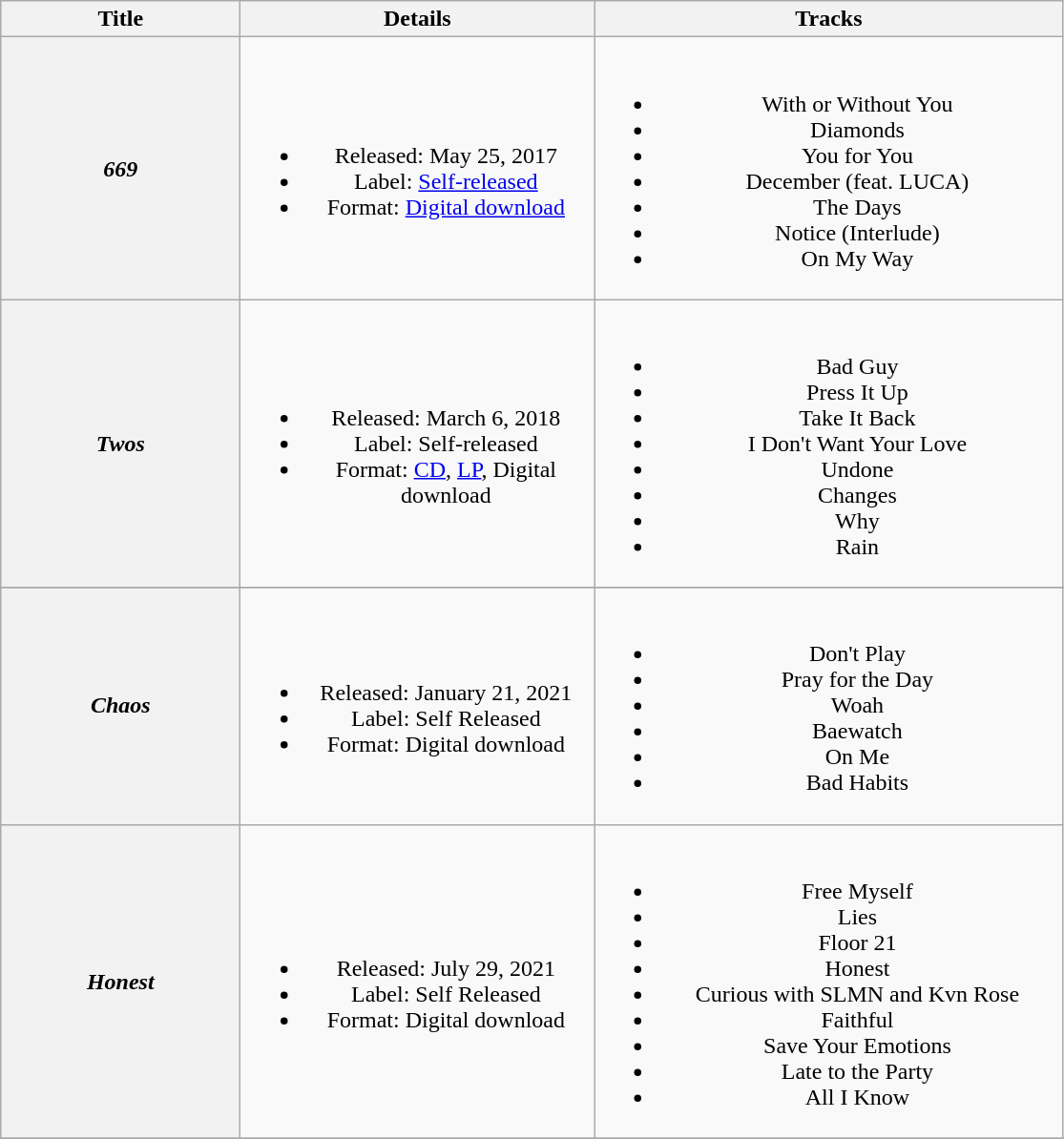<table class="wikitable plainrowheaders" style="text-align:center;">
<tr>
<th scope="col" style="width:10em;">Title</th>
<th scope="col" style="width:15em;">Details</th>
<th scope="col" style="width:20em;">Tracks</th>
</tr>
<tr>
<th scope="row"><em>669</em></th>
<td><br><ul><li>Released: May 25, 2017</li><li>Label: <a href='#'>Self-released</a></li><li>Format: <a href='#'>Digital download</a></li></ul></td>
<td><br><ul><li>With or Without You</li><li>Diamonds</li><li>You for You</li><li>December (feat. LUCA)</li><li>The Days</li><li>Notice (Interlude)</li><li>On My Way</li></ul></td>
</tr>
<tr>
<th scope="row"><em>Twos</em></th>
<td><br><ul><li>Released: March 6, 2018</li><li>Label: Self-released</li><li>Format: <a href='#'>CD</a>, <a href='#'>LP</a>, Digital download</li></ul></td>
<td><br><ul><li>Bad Guy</li><li>Press It Up</li><li>Take It Back</li><li>I Don't Want Your Love</li><li>Undone</li><li>Changes</li><li>Why</li><li>Rain</li></ul></td>
</tr>
<tr>
</tr>
<tr>
<th scope="row"><em>Chaos</em></th>
<td><br><ul><li>Released: January 21, 2021</li><li>Label: Self Released</li><li>Format: Digital download</li></ul></td>
<td><br><ul><li>Don't Play</li><li>Pray for the Day</li><li>Woah</li><li>Baewatch</li><li>On Me</li><li>Bad Habits</li></ul></td>
</tr>
<tr>
<th scope="row"><em>Honest</em></th>
<td><br><ul><li>Released: July 29, 2021</li><li>Label: Self Released</li><li>Format: Digital download</li></ul></td>
<td><br><ul><li>Free Myself</li><li>Lies</li><li>Floor 21</li><li>Honest</li><li>Curious with SLMN and Kvn Rose</li><li>Faithful</li><li>Save Your Emotions</li><li>Late to the Party</li><li>All I Know</li></ul></td>
</tr>
<tr>
</tr>
</table>
